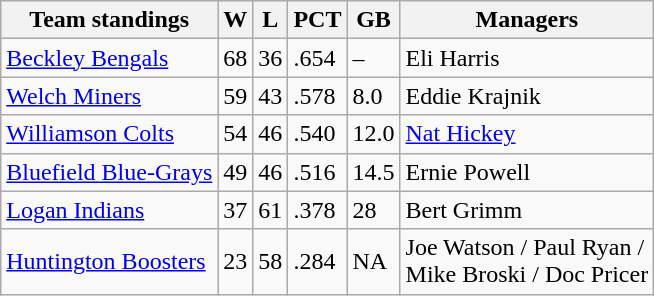<table class="wikitable">
<tr>
<th>Team standings</th>
<th>W</th>
<th>L</th>
<th>PCT</th>
<th>GB</th>
<th>Managers</th>
</tr>
<tr>
<td><a href='#'>Beckley Bengals</a></td>
<td>68</td>
<td>36</td>
<td>.654</td>
<td>–</td>
<td>Eli Harris</td>
</tr>
<tr>
<td><a href='#'>Welch Miners</a></td>
<td>59</td>
<td>43</td>
<td>.578</td>
<td>8.0</td>
<td>Eddie Krajnik</td>
</tr>
<tr>
<td><a href='#'>Williamson Colts</a></td>
<td>54</td>
<td>46</td>
<td>.540</td>
<td>12.0</td>
<td><a href='#'>Nat Hickey</a></td>
</tr>
<tr>
<td><a href='#'>Bluefield Blue-Grays</a></td>
<td>49</td>
<td>46</td>
<td>.516</td>
<td>14.5</td>
<td>Ernie Powell</td>
</tr>
<tr>
<td><a href='#'>Logan Indians</a></td>
<td>37</td>
<td>61</td>
<td>.378</td>
<td>28</td>
<td>Bert Grimm</td>
</tr>
<tr>
<td><a href='#'>Huntington Boosters</a></td>
<td>23</td>
<td>58</td>
<td>.284</td>
<td>NA</td>
<td>Joe Watson / Paul Ryan /<br> Mike Broski / Doc Pricer</td>
</tr>
</table>
